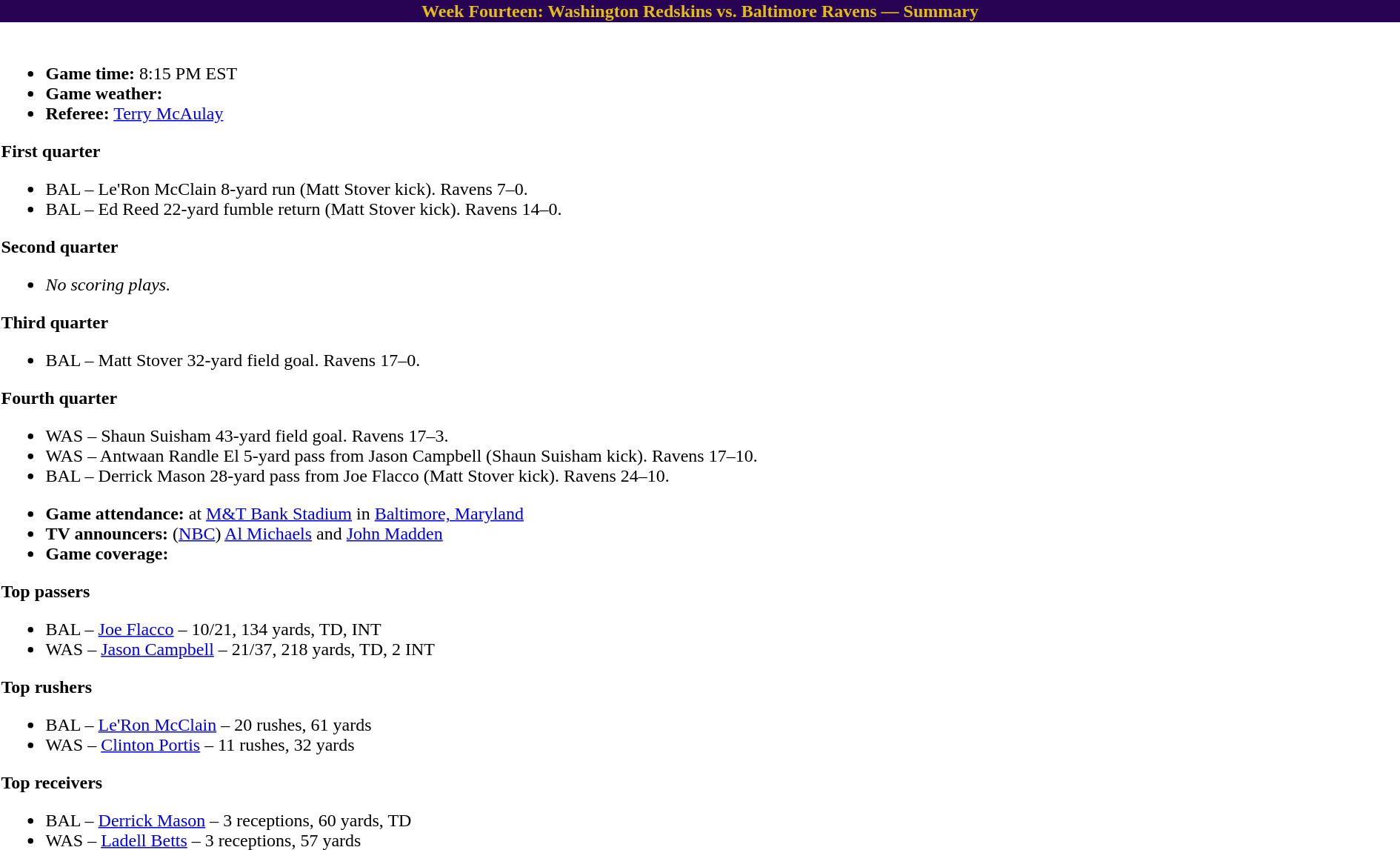<table class="toccolours collapsible collapsed" width=100% align="center">
<tr>
<th style="color:#E2BE10;background:#280353">Week Fourteen: Washington Redskins vs. Baltimore Ravens — Summary</th>
</tr>
<tr>
<td><br>
<ul><li><strong>Game time:</strong> 8:15 PM EST</li><li><strong>Game weather:</strong></li><li><strong>Referee:</strong> <a href='#'>Terry McAulay</a></li></ul><strong>First quarter</strong><ul><li>BAL – Le'Ron McClain 8-yard run (Matt Stover kick). Ravens 7–0.</li><li>BAL – Ed Reed 22-yard fumble return (Matt Stover kick). Ravens 14–0.</li></ul><strong>Second quarter</strong><ul><li><em>No scoring plays.</em></li></ul><strong>Third quarter</strong><ul><li>BAL – Matt Stover 32-yard field goal. Ravens 17–0.</li></ul><strong>Fourth quarter</strong><ul><li>WAS – Shaun Suisham 43-yard field goal. Ravens 17–3.</li><li>WAS – Antwaan Randle El 5-yard pass from Jason Campbell (Shaun Suisham kick). Ravens 17–10.</li><li>BAL – Derrick Mason 28-yard pass from Joe Flacco (Matt Stover kick). Ravens 24–10.</li></ul><ul><li><strong>Game attendance:</strong> at <a href='#'>M&T Bank Stadium</a> in <a href='#'>Baltimore, Maryland</a></li><li><strong>TV announcers:</strong> (<a href='#'>NBC</a>) <a href='#'>Al Michaels</a> and <a href='#'>John Madden</a></li><li><strong>Game coverage:</strong></li></ul><strong>Top passers</strong><ul><li>BAL – <a href='#'>Joe Flacco</a> – 10/21, 134 yards, TD, INT</li><li>WAS – <a href='#'>Jason Campbell</a> – 21/37, 218 yards, TD, 2 INT</li></ul><strong>Top rushers</strong><ul><li>BAL – <a href='#'>Le'Ron McClain</a> – 20 rushes, 61 yards</li><li>WAS – <a href='#'>Clinton Portis</a> – 11 rushes, 32 yards</li></ul><strong>Top receivers</strong><ul><li>BAL – <a href='#'>Derrick Mason</a> – 3 receptions, 60 yards, TD</li><li>WAS – <a href='#'>Ladell Betts</a> – 3 receptions, 57 yards</li></ul></td>
</tr>
</table>
